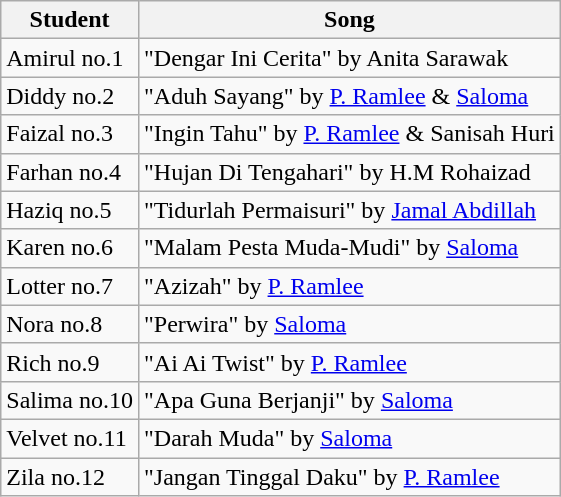<table class="wikitable">
<tr>
<th>Student</th>
<th>Song</th>
</tr>
<tr>
<td>Amirul no.1</td>
<td>"Dengar Ini Cerita" by Anita Sarawak</td>
</tr>
<tr>
<td>Diddy no.2</td>
<td>"Aduh Sayang" by <a href='#'>P. Ramlee</a> & <a href='#'>Saloma</a></td>
</tr>
<tr>
<td>Faizal no.3</td>
<td>"Ingin Tahu" by <a href='#'>P. Ramlee</a> & Sanisah Huri</td>
</tr>
<tr>
<td>Farhan no.4</td>
<td>"Hujan Di Tengahari" by H.M Rohaizad</td>
</tr>
<tr>
<td>Haziq no.5</td>
<td>"Tidurlah Permaisuri" by <a href='#'>Jamal Abdillah</a></td>
</tr>
<tr>
<td>Karen no.6</td>
<td>"Malam Pesta Muda-Mudi" by <a href='#'>Saloma</a></td>
</tr>
<tr>
<td>Lotter no.7</td>
<td>"Azizah" by <a href='#'>P. Ramlee</a></td>
</tr>
<tr>
<td>Nora no.8</td>
<td>"Perwira" by <a href='#'>Saloma</a></td>
</tr>
<tr>
<td>Rich no.9</td>
<td>"Ai Ai Twist" by <a href='#'>P. Ramlee</a></td>
</tr>
<tr>
<td>Salima no.10</td>
<td>"Apa Guna Berjanji" by <a href='#'>Saloma</a></td>
</tr>
<tr>
<td>Velvet no.11</td>
<td>"Darah Muda" by <a href='#'>Saloma</a></td>
</tr>
<tr>
<td>Zila no.12</td>
<td>"Jangan Tinggal Daku" by <a href='#'>P. Ramlee</a></td>
</tr>
</table>
